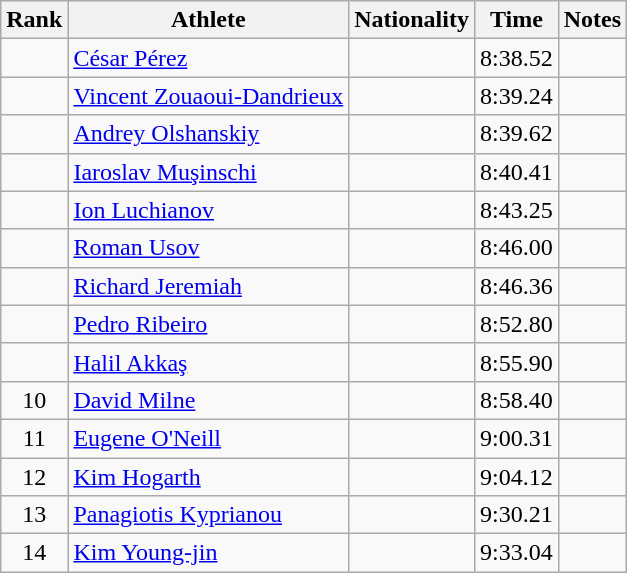<table class="wikitable sortable" style="text-align:center">
<tr>
<th>Rank</th>
<th>Athlete</th>
<th>Nationality</th>
<th>Time</th>
<th>Notes</th>
</tr>
<tr>
<td></td>
<td align=left><a href='#'>César Pérez</a></td>
<td align=left></td>
<td>8:38.52</td>
<td></td>
</tr>
<tr>
<td></td>
<td align=left><a href='#'>Vincent Zouaoui-Dandrieux</a></td>
<td align=left></td>
<td>8:39.24</td>
<td></td>
</tr>
<tr>
<td></td>
<td align=left><a href='#'>Andrey Olshanskiy</a></td>
<td align=left></td>
<td>8:39.62</td>
<td></td>
</tr>
<tr>
<td></td>
<td align=left><a href='#'>Iaroslav Muşinschi</a></td>
<td align=left></td>
<td>8:40.41</td>
<td></td>
</tr>
<tr>
<td></td>
<td align=left><a href='#'>Ion Luchianov</a></td>
<td align=left></td>
<td>8:43.25</td>
<td></td>
</tr>
<tr>
<td></td>
<td align=left><a href='#'>Roman Usov</a></td>
<td align=left></td>
<td>8:46.00</td>
<td></td>
</tr>
<tr>
<td></td>
<td align=left><a href='#'>Richard Jeremiah</a></td>
<td align=left></td>
<td>8:46.36</td>
<td></td>
</tr>
<tr>
<td></td>
<td align=left><a href='#'>Pedro Ribeiro</a></td>
<td align=left></td>
<td>8:52.80</td>
<td></td>
</tr>
<tr>
<td></td>
<td align=left><a href='#'>Halil Akkaş</a></td>
<td align=left></td>
<td>8:55.90</td>
<td></td>
</tr>
<tr>
<td>10</td>
<td align=left><a href='#'>David Milne</a></td>
<td align=left></td>
<td>8:58.40</td>
<td></td>
</tr>
<tr>
<td>11</td>
<td align=left><a href='#'>Eugene O'Neill</a></td>
<td align=left></td>
<td>9:00.31</td>
<td></td>
</tr>
<tr>
<td>12</td>
<td align=left><a href='#'>Kim Hogarth</a></td>
<td align=left></td>
<td>9:04.12</td>
<td></td>
</tr>
<tr>
<td>13</td>
<td align=left><a href='#'>Panagiotis Kyprianou</a></td>
<td align=left></td>
<td>9:30.21</td>
<td></td>
</tr>
<tr>
<td>14</td>
<td align=left><a href='#'>Kim Young-jin</a></td>
<td align=left></td>
<td>9:33.04</td>
<td></td>
</tr>
</table>
